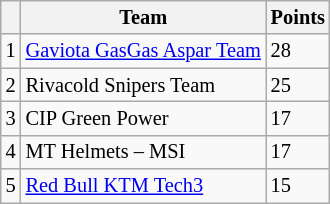<table class="wikitable" style="font-size: 85%;">
<tr>
<th></th>
<th>Team</th>
<th>Points</th>
</tr>
<tr>
<td align=center>1</td>
<td> <a href='#'>Gaviota GasGas Aspar Team</a></td>
<td align=left>28</td>
</tr>
<tr>
<td align=center>2</td>
<td> Rivacold Snipers Team</td>
<td align=left>25</td>
</tr>
<tr>
<td align=center>3</td>
<td> CIP Green Power</td>
<td align=left>17</td>
</tr>
<tr>
<td align=center>4</td>
<td> MT Helmets – MSI</td>
<td align=left>17</td>
</tr>
<tr>
<td align=center>5</td>
<td> <a href='#'>Red Bull KTM Tech3</a></td>
<td align=left>15</td>
</tr>
</table>
